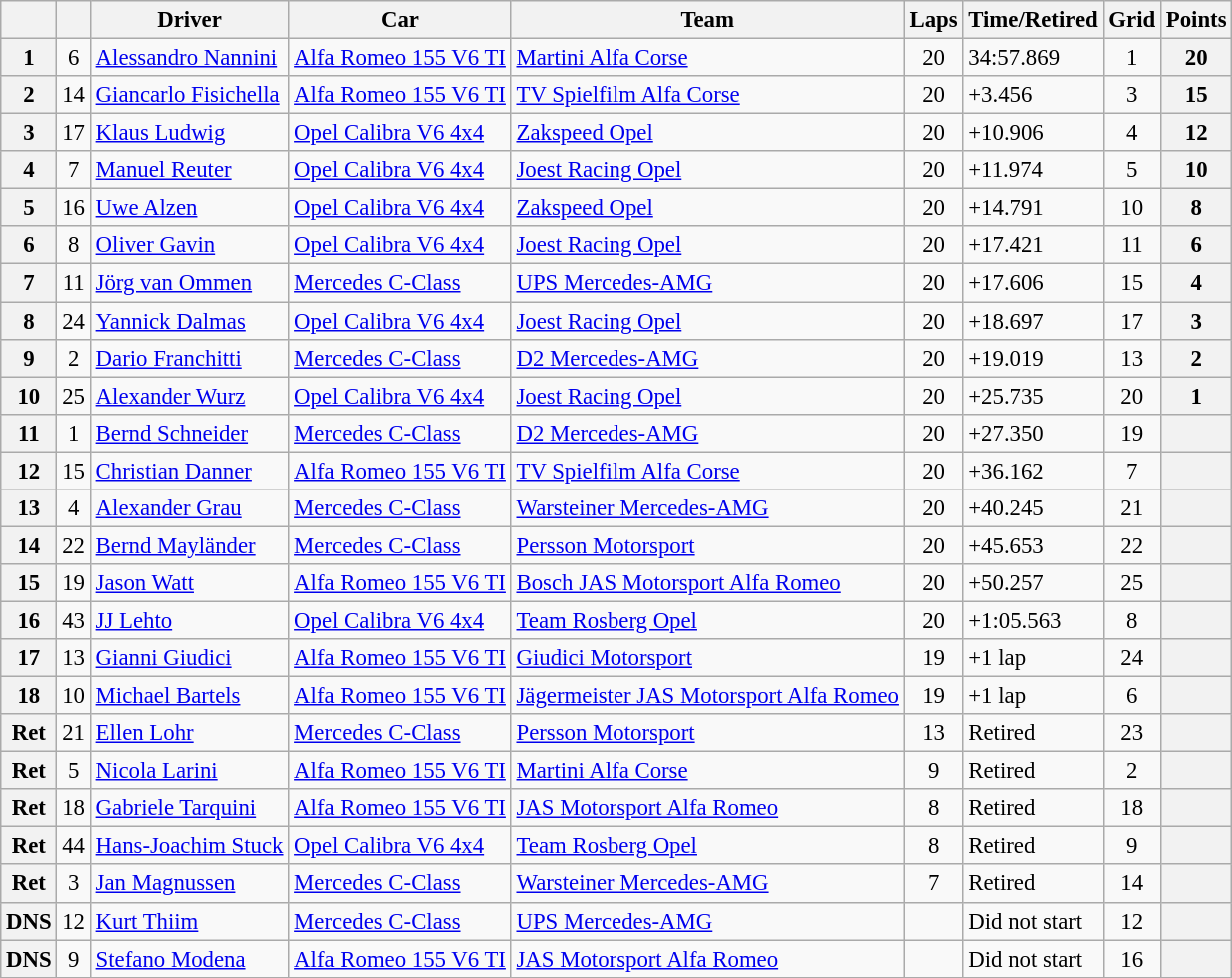<table class="wikitable sortable" style="font-size:95%">
<tr>
<th></th>
<th></th>
<th>Driver</th>
<th>Car</th>
<th>Team</th>
<th>Laps</th>
<th>Time/Retired</th>
<th>Grid</th>
<th>Points</th>
</tr>
<tr>
<th>1</th>
<td align=center>6</td>
<td> <a href='#'>Alessandro Nannini</a></td>
<td><a href='#'>Alfa Romeo 155 V6 TI</a></td>
<td> <a href='#'>Martini Alfa Corse</a></td>
<td align=center>20</td>
<td>34:57.869</td>
<td align=center>1</td>
<th>20</th>
</tr>
<tr>
<th>2</th>
<td align=center>14</td>
<td> <a href='#'>Giancarlo Fisichella</a></td>
<td><a href='#'>Alfa Romeo 155 V6 TI</a></td>
<td> <a href='#'>TV Spielfilm Alfa Corse</a></td>
<td align=center>20</td>
<td>+3.456</td>
<td align=center>3</td>
<th>15</th>
</tr>
<tr>
<th>3</th>
<td align=center>17</td>
<td> <a href='#'>Klaus Ludwig</a></td>
<td><a href='#'>Opel Calibra V6 4x4</a></td>
<td> <a href='#'>Zakspeed Opel</a></td>
<td align=center>20</td>
<td>+10.906</td>
<td align=center>4</td>
<th>12</th>
</tr>
<tr>
<th>4</th>
<td align=center>7</td>
<td> <a href='#'>Manuel Reuter</a></td>
<td><a href='#'>Opel Calibra V6 4x4</a></td>
<td> <a href='#'>Joest Racing Opel</a></td>
<td align=center>20</td>
<td>+11.974</td>
<td align=center>5</td>
<th>10</th>
</tr>
<tr>
<th>5</th>
<td align=center>16</td>
<td> <a href='#'>Uwe Alzen</a></td>
<td><a href='#'>Opel Calibra V6 4x4</a></td>
<td> <a href='#'>Zakspeed Opel</a></td>
<td align=center>20</td>
<td>+14.791</td>
<td align=center>10</td>
<th>8</th>
</tr>
<tr>
<th>6</th>
<td align=center>8</td>
<td> <a href='#'>Oliver Gavin</a></td>
<td><a href='#'>Opel Calibra V6 4x4</a></td>
<td> <a href='#'>Joest Racing Opel</a></td>
<td align=center>20</td>
<td>+17.421</td>
<td align=center>11</td>
<th>6</th>
</tr>
<tr>
<th>7</th>
<td align=center>11</td>
<td> <a href='#'>Jörg van Ommen</a></td>
<td><a href='#'>Mercedes C-Class</a></td>
<td> <a href='#'>UPS Mercedes-AMG</a></td>
<td align=center>20</td>
<td>+17.606</td>
<td align=center>15</td>
<th>4</th>
</tr>
<tr>
<th>8</th>
<td align=center>24</td>
<td> <a href='#'>Yannick Dalmas</a></td>
<td><a href='#'>Opel Calibra V6 4x4</a></td>
<td> <a href='#'>Joest Racing Opel</a></td>
<td align=center>20</td>
<td>+18.697</td>
<td align=center>17</td>
<th>3</th>
</tr>
<tr>
<th>9</th>
<td align=center>2</td>
<td> <a href='#'>Dario Franchitti</a></td>
<td><a href='#'>Mercedes C-Class</a></td>
<td> <a href='#'>D2 Mercedes-AMG</a></td>
<td align=center>20</td>
<td>+19.019</td>
<td align=center>13</td>
<th>2</th>
</tr>
<tr>
<th>10</th>
<td align=center>25</td>
<td> <a href='#'>Alexander Wurz</a></td>
<td><a href='#'>Opel Calibra V6 4x4</a></td>
<td> <a href='#'>Joest Racing Opel</a></td>
<td align=center>20</td>
<td>+25.735</td>
<td align=center>20</td>
<th>1</th>
</tr>
<tr>
<th>11</th>
<td align=center>1</td>
<td> <a href='#'>Bernd Schneider</a></td>
<td><a href='#'>Mercedes C-Class</a></td>
<td> <a href='#'>D2 Mercedes-AMG</a></td>
<td align=center>20</td>
<td>+27.350</td>
<td align=center>19</td>
<th></th>
</tr>
<tr>
<th>12</th>
<td align=center>15</td>
<td> <a href='#'>Christian Danner</a></td>
<td><a href='#'>Alfa Romeo 155 V6 TI</a></td>
<td> <a href='#'>TV Spielfilm Alfa Corse</a></td>
<td align=center>20</td>
<td>+36.162</td>
<td align=center>7</td>
<th></th>
</tr>
<tr>
<th>13</th>
<td align=center>4</td>
<td> <a href='#'>Alexander Grau</a></td>
<td><a href='#'>Mercedes C-Class</a></td>
<td> <a href='#'>Warsteiner Mercedes-AMG</a></td>
<td align=center>20</td>
<td>+40.245</td>
<td align=center>21</td>
<th></th>
</tr>
<tr>
<th>14</th>
<td align=center>22</td>
<td> <a href='#'>Bernd Mayländer</a></td>
<td><a href='#'>Mercedes C-Class</a></td>
<td> <a href='#'>Persson Motorsport</a></td>
<td align=center>20</td>
<td>+45.653</td>
<td align=center>22</td>
<th></th>
</tr>
<tr>
<th>15</th>
<td align=center>19</td>
<td> <a href='#'>Jason Watt</a></td>
<td><a href='#'>Alfa Romeo 155 V6 TI</a></td>
<td> <a href='#'>Bosch JAS Motorsport Alfa Romeo</a></td>
<td align=center>20</td>
<td>+50.257</td>
<td align=center>25</td>
<th></th>
</tr>
<tr>
<th>16</th>
<td align=center>43</td>
<td> <a href='#'>JJ Lehto</a></td>
<td><a href='#'>Opel Calibra V6 4x4</a></td>
<td> <a href='#'>Team Rosberg Opel</a></td>
<td align=center>20</td>
<td>+1:05.563</td>
<td align=center>8</td>
<th></th>
</tr>
<tr>
<th>17</th>
<td align=center>13</td>
<td> <a href='#'>Gianni Giudici</a></td>
<td><a href='#'>Alfa Romeo 155 V6 TI</a></td>
<td> <a href='#'>Giudici Motorsport</a></td>
<td align=center>19</td>
<td>+1 lap</td>
<td align=center>24</td>
<th></th>
</tr>
<tr>
<th>18</th>
<td align=center>10</td>
<td> <a href='#'>Michael Bartels</a></td>
<td><a href='#'>Alfa Romeo 155 V6 TI</a></td>
<td> <a href='#'>Jägermeister JAS Motorsport Alfa Romeo</a></td>
<td align=center>19</td>
<td>+1 lap</td>
<td align=center>6</td>
<th></th>
</tr>
<tr>
<th>Ret</th>
<td align=center>21</td>
<td> <a href='#'>Ellen Lohr</a></td>
<td><a href='#'>Mercedes C-Class</a></td>
<td> <a href='#'>Persson Motorsport</a></td>
<td align=center>13</td>
<td>Retired</td>
<td align=center>23</td>
<th></th>
</tr>
<tr>
<th>Ret</th>
<td align=center>5</td>
<td> <a href='#'>Nicola Larini</a></td>
<td><a href='#'>Alfa Romeo 155 V6 TI</a></td>
<td> <a href='#'>Martini Alfa Corse</a></td>
<td align=center>9</td>
<td>Retired</td>
<td align=center>2</td>
<th></th>
</tr>
<tr>
<th>Ret</th>
<td align=center>18</td>
<td> <a href='#'>Gabriele Tarquini</a></td>
<td><a href='#'>Alfa Romeo 155 V6 TI</a></td>
<td> <a href='#'>JAS Motorsport Alfa Romeo</a></td>
<td align=center>8</td>
<td>Retired</td>
<td align=center>18</td>
<th></th>
</tr>
<tr>
<th>Ret</th>
<td align=center>44</td>
<td> <a href='#'>Hans-Joachim Stuck</a></td>
<td><a href='#'>Opel Calibra V6 4x4</a></td>
<td> <a href='#'>Team Rosberg Opel</a></td>
<td align=center>8</td>
<td>Retired</td>
<td align=center>9</td>
<th></th>
</tr>
<tr>
<th>Ret</th>
<td align=center>3</td>
<td> <a href='#'>Jan Magnussen</a></td>
<td><a href='#'>Mercedes C-Class</a></td>
<td> <a href='#'>Warsteiner Mercedes-AMG</a></td>
<td align=center>7</td>
<td>Retired</td>
<td align=center>14</td>
<th></th>
</tr>
<tr>
<th>DNS</th>
<td align=center>12</td>
<td> <a href='#'>Kurt Thiim</a></td>
<td><a href='#'>Mercedes C-Class</a></td>
<td> <a href='#'>UPS Mercedes-AMG</a></td>
<td align=center></td>
<td>Did not start</td>
<td align=center>12</td>
<th></th>
</tr>
<tr>
<th>DNS</th>
<td align=center>9</td>
<td> <a href='#'>Stefano Modena</a></td>
<td><a href='#'>Alfa Romeo 155 V6 TI</a></td>
<td> <a href='#'>JAS Motorsport Alfa Romeo</a></td>
<td align=center></td>
<td>Did not start</td>
<td align=center>16</td>
<th></th>
</tr>
<tr>
</tr>
</table>
